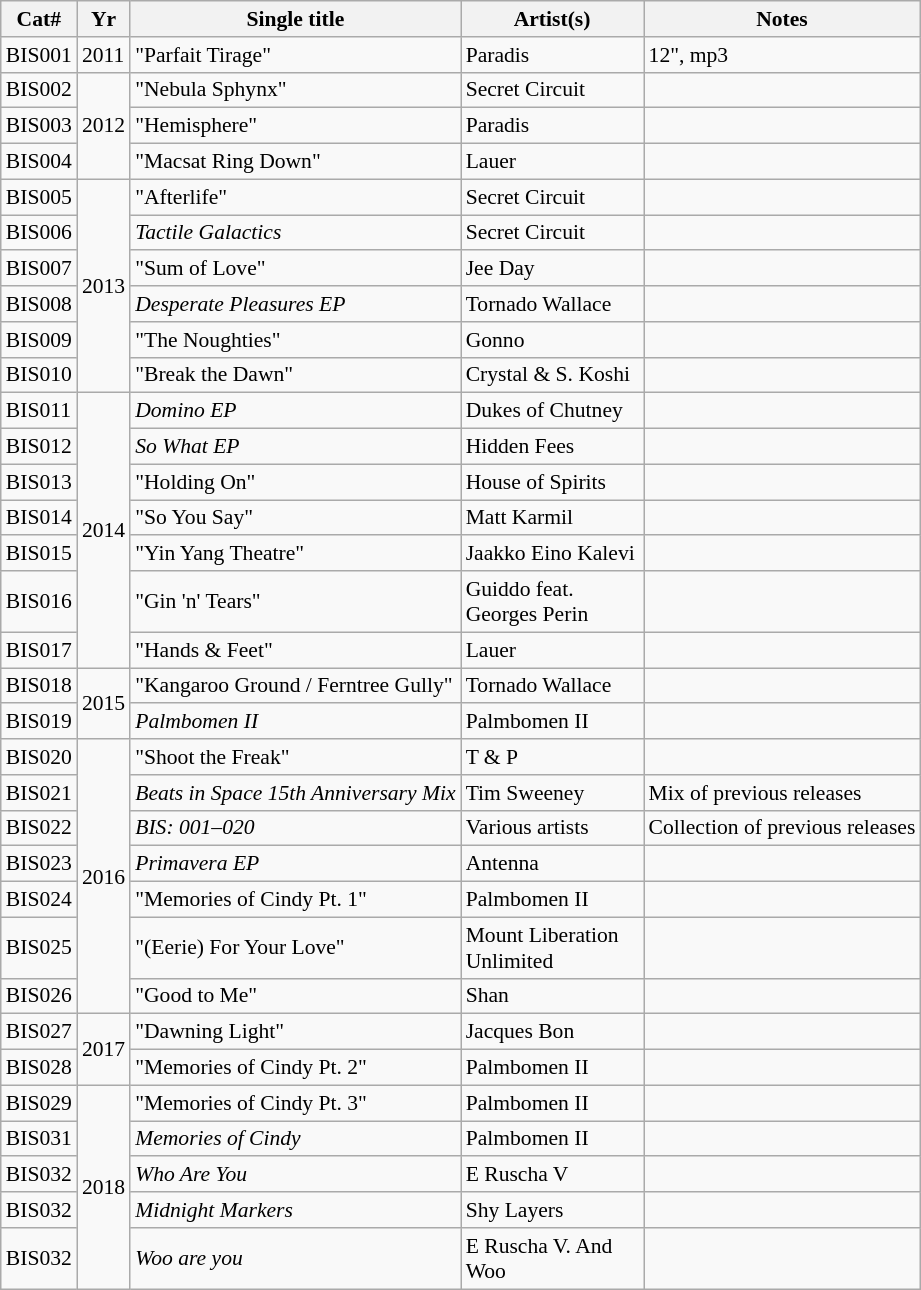<table class="wikitable sortable" style="text-align:left;font-size:90%;">
<tr>
<th>Cat#</th>
<th data-sort-type="date;">Yr</th>
<th>Single title</th>
<th style="width:8em;">Artist(s)</th>
<th>Notes</th>
</tr>
<tr>
<td>BIS001</td>
<td>2011</td>
<td>"Parfait Tirage"</td>
<td>Paradis</td>
<td>12", mp3</td>
</tr>
<tr>
<td>BIS002</td>
<td rowspan="3">2012</td>
<td>"Nebula Sphynx"</td>
<td>Secret Circuit</td>
<td></td>
</tr>
<tr>
<td>BIS003</td>
<td>"Hemisphere"</td>
<td>Paradis</td>
<td></td>
</tr>
<tr>
<td>BIS004</td>
<td>"Macsat Ring Down"</td>
<td>Lauer</td>
<td></td>
</tr>
<tr>
<td>BIS005</td>
<td rowspan="6">2013</td>
<td>"Afterlife"</td>
<td>Secret Circuit</td>
<td></td>
</tr>
<tr>
<td>BIS006</td>
<td><em>Tactile Galactics </em></td>
<td>Secret Circuit</td>
<td></td>
</tr>
<tr>
<td>BIS007</td>
<td>"Sum of Love"</td>
<td>Jee Day</td>
<td></td>
</tr>
<tr>
<td>BIS008</td>
<td><em>Desperate Pleasures EP </em></td>
<td>Tornado Wallace</td>
<td></td>
</tr>
<tr>
<td>BIS009</td>
<td>"The Noughties"</td>
<td>Gonno</td>
<td></td>
</tr>
<tr>
<td>BIS010</td>
<td>"Break the Dawn"</td>
<td>Crystal & S. Koshi</td>
<td></td>
</tr>
<tr>
<td>BIS011</td>
<td rowspan="7">2014</td>
<td><em>Domino EP </em></td>
<td>Dukes of Chutney</td>
<td></td>
</tr>
<tr>
<td>BIS012</td>
<td><em>So What EP </em></td>
<td>Hidden Fees</td>
<td></td>
</tr>
<tr>
<td>BIS013</td>
<td>"Holding On"</td>
<td>House of Spirits</td>
<td></td>
</tr>
<tr>
<td>BIS014</td>
<td>"So You Say"</td>
<td>Matt Karmil</td>
<td></td>
</tr>
<tr>
<td>BIS015</td>
<td>"Yin Yang Theatre"</td>
<td>Jaakko Eino Kalevi</td>
<td></td>
</tr>
<tr>
<td>BIS016</td>
<td>"Gin 'n' Tears"</td>
<td>Guiddo feat. Georges Perin</td>
<td></td>
</tr>
<tr>
<td>BIS017</td>
<td>"Hands & Feet"</td>
<td>Lauer</td>
<td></td>
</tr>
<tr>
<td>BIS018</td>
<td rowspan="2">2015</td>
<td>"Kangaroo Ground / Ferntree Gully"</td>
<td>Tornado Wallace</td>
<td></td>
</tr>
<tr>
<td>BIS019</td>
<td><em>Palmbomen II</em></td>
<td>Palmbomen II</td>
<td></td>
</tr>
<tr>
<td>BIS020</td>
<td rowspan="7">2016</td>
<td>"Shoot the Freak"</td>
<td>T & P</td>
<td></td>
</tr>
<tr>
<td>BIS021</td>
<td><em>Beats in Space 15th Anniversary Mix </em></td>
<td>Tim Sweeney</td>
<td>Mix of previous releases</td>
</tr>
<tr>
<td>BIS022</td>
<td><em>BIS: 001–020</em></td>
<td>Various artists</td>
<td>Collection of previous releases</td>
</tr>
<tr>
<td>BIS023</td>
<td><em>Primavera EP </em></td>
<td>Antenna</td>
<td></td>
</tr>
<tr>
<td>BIS024</td>
<td>"Memories of Cindy Pt. 1"</td>
<td>Palmbomen II</td>
<td></td>
</tr>
<tr>
<td>BIS025</td>
<td>"(Eerie) For Your Love"</td>
<td>Mount Liberation Unlimited</td>
<td></td>
</tr>
<tr>
<td>BIS026</td>
<td>"Good to Me"</td>
<td>Shan</td>
<td></td>
</tr>
<tr>
<td>BIS027</td>
<td rowspan="2">2017</td>
<td>"Dawning Light"</td>
<td>Jacques Bon</td>
<td></td>
</tr>
<tr>
<td>BIS028</td>
<td>"Memories of Cindy Pt. 2"</td>
<td>Palmbomen II</td>
<td></td>
</tr>
<tr>
<td>BIS029</td>
<td rowspan="5">2018</td>
<td>"Memories of Cindy Pt. 3"</td>
<td>Palmbomen II</td>
<td></td>
</tr>
<tr>
<td>BIS031</td>
<td><em>Memories of Cindy</em></td>
<td>Palmbomen II</td>
<td></td>
</tr>
<tr>
<td>BIS032</td>
<td><em>Who Are You</em></td>
<td>E Ruscha V</td>
<td></td>
</tr>
<tr>
<td>BIS032</td>
<td><em>Midnight Markers </em></td>
<td>Shy Layers</td>
<td></td>
</tr>
<tr>
<td>BIS032</td>
<td><em>Woo are you  </em></td>
<td>E Ruscha V. And Woo</td>
<td></td>
</tr>
</table>
